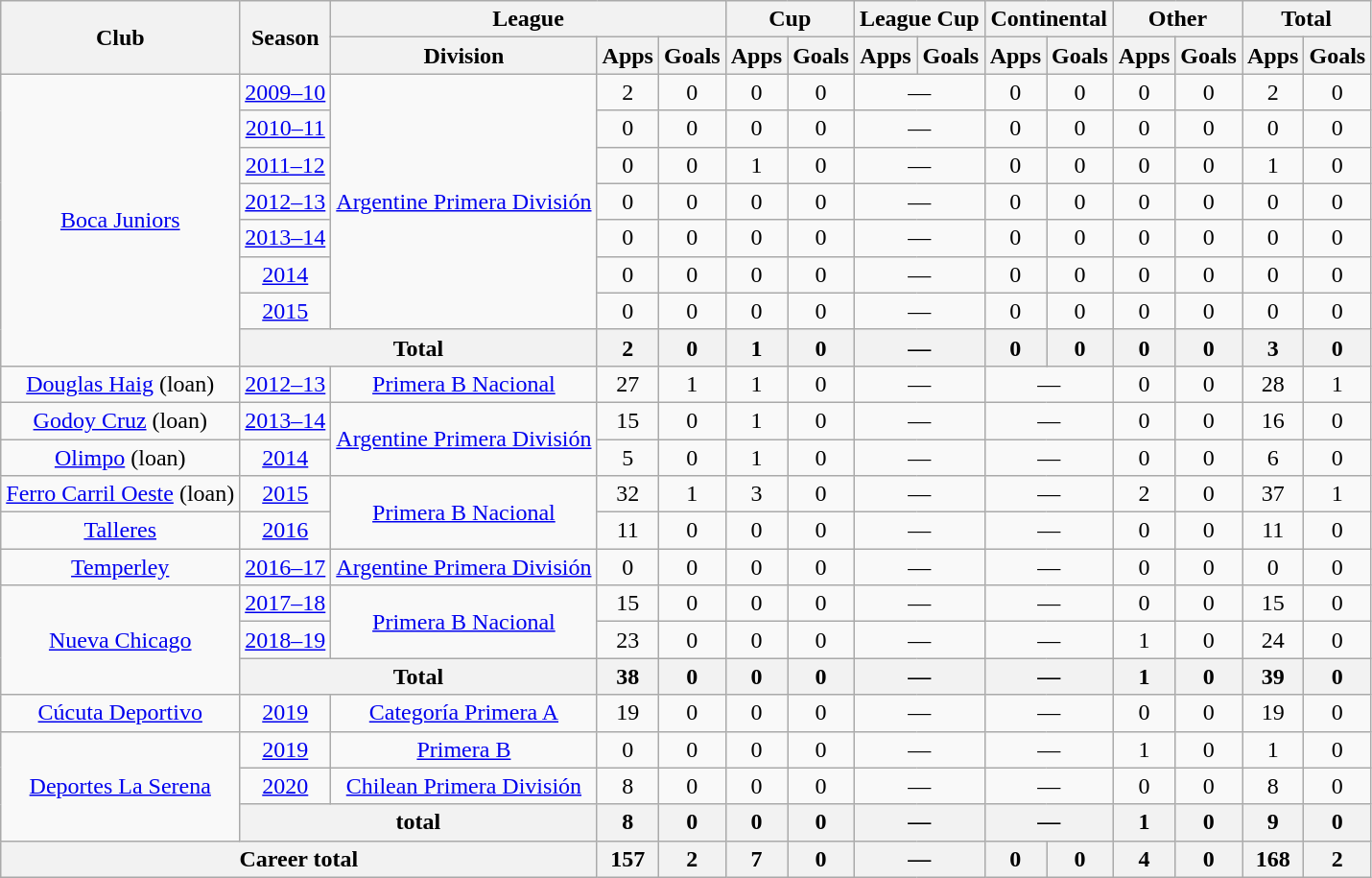<table class="wikitable" style="text-align:center">
<tr>
<th rowspan="2">Club</th>
<th rowspan="2">Season</th>
<th colspan="3">League</th>
<th colspan="2">Cup</th>
<th colspan="2">League Cup</th>
<th colspan="2">Continental</th>
<th colspan="2">Other</th>
<th colspan="2">Total</th>
</tr>
<tr>
<th>Division</th>
<th>Apps</th>
<th>Goals</th>
<th>Apps</th>
<th>Goals</th>
<th>Apps</th>
<th>Goals</th>
<th>Apps</th>
<th>Goals</th>
<th>Apps</th>
<th>Goals</th>
<th>Apps</th>
<th>Goals</th>
</tr>
<tr>
<td rowspan="8"><a href='#'>Boca Juniors</a></td>
<td><a href='#'>2009–10</a></td>
<td rowspan="7"><a href='#'>Argentine Primera División</a></td>
<td>2</td>
<td>0</td>
<td>0</td>
<td>0</td>
<td colspan="2">—</td>
<td>0</td>
<td>0</td>
<td>0</td>
<td>0</td>
<td>2</td>
<td>0</td>
</tr>
<tr>
<td><a href='#'>2010–11</a></td>
<td>0</td>
<td>0</td>
<td>0</td>
<td>0</td>
<td colspan="2">—</td>
<td>0</td>
<td>0</td>
<td>0</td>
<td>0</td>
<td>0</td>
<td>0</td>
</tr>
<tr>
<td><a href='#'>2011–12</a></td>
<td>0</td>
<td>0</td>
<td>1</td>
<td>0</td>
<td colspan="2">—</td>
<td>0</td>
<td>0</td>
<td>0</td>
<td>0</td>
<td>1</td>
<td>0</td>
</tr>
<tr>
<td><a href='#'>2012–13</a></td>
<td>0</td>
<td>0</td>
<td>0</td>
<td>0</td>
<td colspan="2">—</td>
<td>0</td>
<td>0</td>
<td>0</td>
<td>0</td>
<td>0</td>
<td>0</td>
</tr>
<tr>
<td><a href='#'>2013–14</a></td>
<td>0</td>
<td>0</td>
<td>0</td>
<td>0</td>
<td colspan="2">—</td>
<td>0</td>
<td>0</td>
<td>0</td>
<td>0</td>
<td>0</td>
<td>0</td>
</tr>
<tr>
<td><a href='#'>2014</a></td>
<td>0</td>
<td>0</td>
<td>0</td>
<td>0</td>
<td colspan="2">—</td>
<td>0</td>
<td>0</td>
<td>0</td>
<td>0</td>
<td>0</td>
<td>0</td>
</tr>
<tr>
<td><a href='#'>2015</a></td>
<td>0</td>
<td>0</td>
<td>0</td>
<td>0</td>
<td colspan="2">—</td>
<td>0</td>
<td>0</td>
<td>0</td>
<td>0</td>
<td>0</td>
<td>0</td>
</tr>
<tr>
<th colspan="2">Total</th>
<th>2</th>
<th>0</th>
<th>1</th>
<th>0</th>
<th colspan="2">—</th>
<th>0</th>
<th>0</th>
<th>0</th>
<th>0</th>
<th>3</th>
<th>0</th>
</tr>
<tr>
<td rowspan="1"><a href='#'>Douglas Haig</a> (loan)</td>
<td><a href='#'>2012–13</a></td>
<td rowspan="1"><a href='#'>Primera B Nacional</a></td>
<td>27</td>
<td>1</td>
<td>1</td>
<td>0</td>
<td colspan="2">—</td>
<td colspan="2">—</td>
<td>0</td>
<td>0</td>
<td>28</td>
<td>1</td>
</tr>
<tr>
<td rowspan="1"><a href='#'>Godoy Cruz</a> (loan)</td>
<td><a href='#'>2013–14</a></td>
<td rowspan="2"><a href='#'>Argentine Primera División</a></td>
<td>15</td>
<td>0</td>
<td>1</td>
<td>0</td>
<td colspan="2">—</td>
<td colspan="2">—</td>
<td>0</td>
<td>0</td>
<td>16</td>
<td>0</td>
</tr>
<tr>
<td rowspan="1"><a href='#'>Olimpo</a> (loan)</td>
<td><a href='#'>2014</a></td>
<td>5</td>
<td>0</td>
<td>1</td>
<td>0</td>
<td colspan="2">—</td>
<td colspan="2">—</td>
<td>0</td>
<td>0</td>
<td>6</td>
<td>0</td>
</tr>
<tr>
<td rowspan="1"><a href='#'>Ferro Carril Oeste</a> (loan)</td>
<td><a href='#'>2015</a></td>
<td rowspan="2"><a href='#'>Primera B Nacional</a></td>
<td>32</td>
<td>1</td>
<td>3</td>
<td>0</td>
<td colspan="2">—</td>
<td colspan="2">—</td>
<td>2</td>
<td>0</td>
<td>37</td>
<td>1</td>
</tr>
<tr>
<td rowspan="1"><a href='#'>Talleres</a></td>
<td><a href='#'>2016</a></td>
<td>11</td>
<td>0</td>
<td>0</td>
<td>0</td>
<td colspan="2">—</td>
<td colspan="2">—</td>
<td>0</td>
<td>0</td>
<td>11</td>
<td>0</td>
</tr>
<tr>
<td rowspan="1"><a href='#'>Temperley</a></td>
<td><a href='#'>2016–17</a></td>
<td rowspan="1"><a href='#'>Argentine Primera División</a></td>
<td>0</td>
<td>0</td>
<td>0</td>
<td>0</td>
<td colspan="2">—</td>
<td colspan="2">—</td>
<td>0</td>
<td>0</td>
<td>0</td>
<td>0</td>
</tr>
<tr>
<td rowspan="3"><a href='#'>Nueva Chicago</a></td>
<td><a href='#'>2017–18</a></td>
<td rowspan="2"><a href='#'>Primera B Nacional</a></td>
<td>15</td>
<td>0</td>
<td>0</td>
<td>0</td>
<td colspan="2">—</td>
<td colspan="2">—</td>
<td>0</td>
<td>0</td>
<td>15</td>
<td>0</td>
</tr>
<tr>
<td><a href='#'>2018–19</a></td>
<td>23</td>
<td>0</td>
<td>0</td>
<td>0</td>
<td colspan="2">—</td>
<td colspan="2">—</td>
<td>1</td>
<td>0</td>
<td>24</td>
<td>0</td>
</tr>
<tr>
<th colspan="2">Total</th>
<th>38</th>
<th>0</th>
<th>0</th>
<th>0</th>
<th colspan="2">—</th>
<th colspan="2">—</th>
<th>1</th>
<th>0</th>
<th>39</th>
<th>0</th>
</tr>
<tr>
<td rowspan="1"><a href='#'>Cúcuta Deportivo</a></td>
<td><a href='#'>2019</a></td>
<td rowspan="1"><a href='#'>Categoría Primera A</a></td>
<td>19</td>
<td>0</td>
<td>0</td>
<td>0</td>
<td colspan="2">—</td>
<td colspan="2">—</td>
<td>0</td>
<td>0</td>
<td>19</td>
<td>0</td>
</tr>
<tr>
<td rowspan="3"><a href='#'>Deportes La Serena</a></td>
<td><a href='#'>2019</a></td>
<td rowspan="1"><a href='#'>Primera B</a></td>
<td>0</td>
<td>0</td>
<td>0</td>
<td>0</td>
<td colspan="2">—</td>
<td colspan="2">—</td>
<td>1</td>
<td>0</td>
<td>1</td>
<td>0</td>
</tr>
<tr>
<td><a href='#'>2020</a></td>
<td rowspan="1"><a href='#'>Chilean Primera División</a></td>
<td>8</td>
<td>0</td>
<td>0</td>
<td>0</td>
<td colspan="2">—</td>
<td colspan="2">—</td>
<td>0</td>
<td>0</td>
<td>8</td>
<td>0</td>
</tr>
<tr>
<th colspan="2">total</th>
<th>8</th>
<th>0</th>
<th>0</th>
<th>0</th>
<th colspan="2">—</th>
<th colspan="2">—</th>
<th>1</th>
<th>0</th>
<th>9</th>
<th>0</th>
</tr>
<tr>
<th colspan="3">Career total</th>
<th>157</th>
<th>2</th>
<th>7</th>
<th>0</th>
<th colspan="2">—</th>
<th>0</th>
<th>0</th>
<th>4</th>
<th>0</th>
<th>168</th>
<th>2</th>
</tr>
</table>
